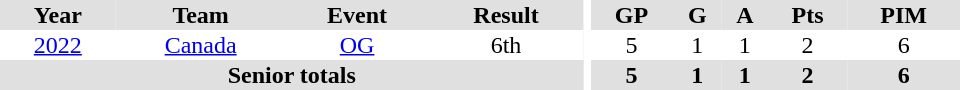<table border="0" cellpadding="1" cellspacing="0" ID="Table3" style="text-align:center; width:40em;">
<tr bgcolor="#e0e0e0">
<th>Year</th>
<th>Team</th>
<th>Event</th>
<th>Result</th>
<th rowspan="99" bgcolor="#ffffff"></th>
<th>GP</th>
<th>G</th>
<th>A</th>
<th>Pts</th>
<th>PIM</th>
</tr>
<tr>
<td><a href='#'>2022</a></td>
<td><a href='#'>Canada</a></td>
<td><a href='#'>OG</a></td>
<td>6th</td>
<td>5</td>
<td>1</td>
<td>1</td>
<td>2</td>
<td>6</td>
</tr>
<tr bgcolor="#e0e0e0">
<th colspan="4">Senior totals</th>
<th>5</th>
<th>1</th>
<th>1</th>
<th>2</th>
<th>6</th>
</tr>
</table>
